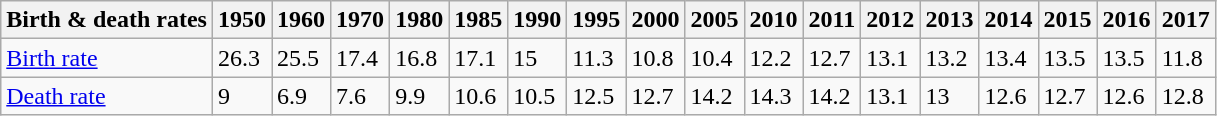<table class="wikitable">
<tr>
<th>Birth & death rates</th>
<th>1950</th>
<th>1960</th>
<th>1970</th>
<th>1980</th>
<th>1985</th>
<th>1990</th>
<th>1995</th>
<th>2000</th>
<th>2005</th>
<th>2010</th>
<th>2011</th>
<th>2012</th>
<th>2013</th>
<th>2014</th>
<th>2015</th>
<th>2016</th>
<th>2017</th>
</tr>
<tr>
<td><a href='#'>Birth rate</a></td>
<td>26.3</td>
<td>25.5</td>
<td>17.4</td>
<td>16.8</td>
<td>17.1</td>
<td>15</td>
<td>11.3</td>
<td>10.8</td>
<td>10.4</td>
<td>12.2</td>
<td>12.7</td>
<td>13.1</td>
<td>13.2</td>
<td>13.4</td>
<td>13.5</td>
<td>13.5</td>
<td>11.8</td>
</tr>
<tr>
<td><a href='#'>Death rate</a></td>
<td>9</td>
<td>6.9</td>
<td>7.6</td>
<td>9.9</td>
<td>10.6</td>
<td>10.5</td>
<td>12.5</td>
<td>12.7</td>
<td>14.2</td>
<td>14.3</td>
<td>14.2</td>
<td>13.1</td>
<td>13</td>
<td>12.6</td>
<td>12.7</td>
<td>12.6</td>
<td>12.8</td>
</tr>
</table>
